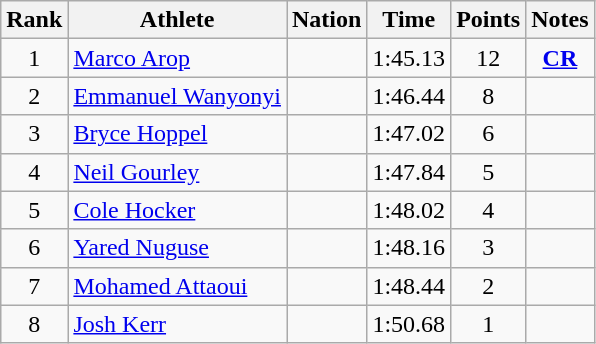<table class="wikitable mw-datatable sortable" style="text-align:center;">
<tr>
<th scope="col" style="width: 10px;">Rank</th>
<th scope="col">Athlete</th>
<th scope="col">Nation</th>
<th scope="col">Time</th>
<th scope="col">Points</th>
<th scope="col">Notes</th>
</tr>
<tr>
<td>1</td>
<td align="left"><a href='#'>Marco Arop</a> </td>
<td align="left"></td>
<td>1:45.13</td>
<td>12</td>
<td><strong><a href='#'>CR</a></strong></td>
</tr>
<tr>
<td>2</td>
<td align="left"><a href='#'>Emmanuel Wanyonyi</a> </td>
<td align="left"></td>
<td>1:46.44</td>
<td>8</td>
<td></td>
</tr>
<tr>
<td>3</td>
<td align="left"><a href='#'>Bryce Hoppel</a> </td>
<td align="left"></td>
<td>1:47.02</td>
<td>6</td>
<td></td>
</tr>
<tr>
<td>4</td>
<td align="left"><a href='#'>Neil Gourley</a> </td>
<td align="left"></td>
<td>1:47.84</td>
<td>5</td>
<td></td>
</tr>
<tr>
<td>5</td>
<td align="left"><a href='#'>Cole Hocker</a> </td>
<td align="left"></td>
<td>1:48.02</td>
<td>4</td>
<td></td>
</tr>
<tr>
<td>6</td>
<td align="left"><a href='#'>Yared Nuguse</a> </td>
<td align="left"></td>
<td>1:48.16</td>
<td>3</td>
<td></td>
</tr>
<tr>
<td>7</td>
<td align=left><a href='#'>Mohamed Attaoui</a> </td>
<td align=left></td>
<td>1:48.44</td>
<td>2</td>
<td></td>
</tr>
<tr>
<td>8</td>
<td align="left"><a href='#'>Josh Kerr</a> </td>
<td align="left"></td>
<td>1:50.68</td>
<td>1</td>
<td></td>
</tr>
</table>
